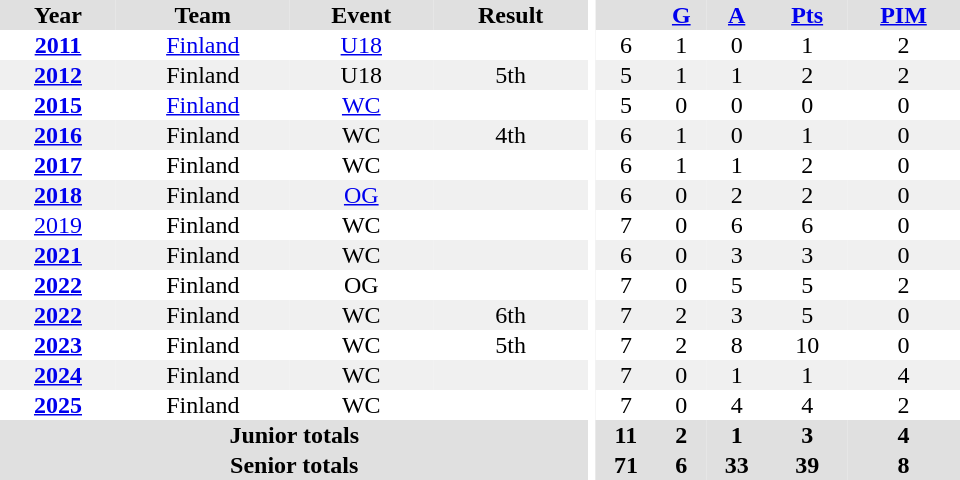<table border="0" cellpadding="1" cellspacing="0" style="text-align:center; width:40em">
<tr style="background-color: #e0e0e0;">
<th scope="col">Year</th>
<th scope="col">Team</th>
<th scope="col">Event</th>
<th scope="col">Result</th>
<th rowspan="99" bgcolor="#ffffff"></th>
<th scope="col"></th>
<th scope="col"><a href='#'>G</a></th>
<th scope="col"><a href='#'>A</a></th>
<th scope="col"><a href='#'>Pts</a></th>
<th scope="col"><a href='#'>PIM</a></th>
</tr>
<tr>
<th scope="row"><a href='#'>2011</a></th>
<td><a href='#'>Finland</a></td>
<td><a href='#'>U18</a></td>
<td></td>
<td>6</td>
<td>1</td>
<td>0</td>
<td>1</td>
<td>2</td>
</tr>
<tr style="background-color: #f0f0f0;">
<th scope="row"><a href='#'>2012</a></th>
<td>Finland</td>
<td>U18</td>
<td>5th</td>
<td>5</td>
<td>1</td>
<td>1</td>
<td>2</td>
<td>2</td>
</tr>
<tr>
<th scope="row"><a href='#'>2015</a></th>
<td><a href='#'>Finland</a></td>
<td><a href='#'>WC</a></td>
<td></td>
<td>5</td>
<td>0</td>
<td>0</td>
<td>0</td>
<td>0</td>
</tr>
<tr style="background-color: #f0f0f0;">
<th scope="row"><a href='#'>2016</a></th>
<td>Finland</td>
<td>WC</td>
<td>4th</td>
<td>6</td>
<td>1</td>
<td>0</td>
<td>1</td>
<td>0</td>
</tr>
<tr>
<th scope="row"><a href='#'>2017</a></th>
<td>Finland</td>
<td>WC</td>
<td></td>
<td>6</td>
<td>1</td>
<td>1</td>
<td>2</td>
<td>0</td>
</tr>
<tr style="background-color: #f0f0f0;">
<th scope="row"><a href='#'>2018</a></th>
<td>Finland</td>
<td><a href='#'>OG</a></td>
<td></td>
<td>6</td>
<td>0</td>
<td>2</td>
<td>2</td>
<td>0</td>
</tr>
<tr>
<td><a href='#'>2019</a></td>
<td>Finland</td>
<td>WC</td>
<td></td>
<td>7</td>
<td>0</td>
<td>6</td>
<td>6</td>
<td>0</td>
</tr>
<tr style="background-color: #f0f0f0;">
<th scope="row"><a href='#'>2021</a></th>
<td>Finland</td>
<td>WC</td>
<td></td>
<td>6</td>
<td>0</td>
<td>3</td>
<td>3</td>
<td>0</td>
</tr>
<tr>
<th scope="row"><a href='#'>2022</a></th>
<td>Finland</td>
<td>OG</td>
<td></td>
<td>7</td>
<td>0</td>
<td>5</td>
<td>5</td>
<td>2</td>
</tr>
<tr style="background-color: #f0f0f0;">
<th scope="row"><a href='#'>2022</a></th>
<td>Finland</td>
<td>WC</td>
<td>6th</td>
<td>7</td>
<td>2</td>
<td>3</td>
<td>5</td>
<td>0</td>
</tr>
<tr>
<th scope="row"><a href='#'>2023</a></th>
<td>Finland</td>
<td>WC</td>
<td>5th</td>
<td>7</td>
<td>2</td>
<td>8</td>
<td>10</td>
<td>0</td>
</tr>
<tr style="background-color: #f0f0f0;">
<th scope="row"><a href='#'>2024</a></th>
<td>Finland</td>
<td>WC</td>
<td></td>
<td>7</td>
<td>0</td>
<td>1</td>
<td>1</td>
<td>4</td>
</tr>
<tr>
<th scope="row"><a href='#'>2025</a></th>
<td>Finland</td>
<td>WC</td>
<td></td>
<td>7</td>
<td>0</td>
<td>4</td>
<td>4</td>
<td>2</td>
</tr>
<tr style="background-color: #e0e0e0;">
<th colspan="4">Junior totals</th>
<th>11</th>
<th>2</th>
<th>1</th>
<th>3</th>
<th>4</th>
</tr>
<tr style="background-color: #e0e0e0;">
<th colspan="4">Senior totals</th>
<th>71</th>
<th>6</th>
<th>33</th>
<th>39</th>
<th>8</th>
</tr>
</table>
